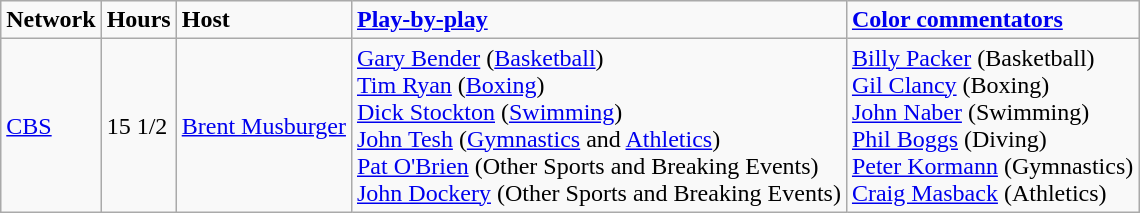<table class=wikitable>
<tr>
<td><strong>Network</strong></td>
<td><strong>Hours</strong></td>
<td><strong>Host</strong></td>
<td><strong><a href='#'>Play-by-play</a></strong></td>
<td><strong><a href='#'>Color commentators</a></strong></td>
</tr>
<tr>
<td><a href='#'>CBS</a></td>
<td>15 1/2</td>
<td><a href='#'>Brent Musburger</a></td>
<td><a href='#'>Gary Bender</a> (<a href='#'>Basketball</a>)<br><a href='#'>Tim Ryan</a> (<a href='#'>Boxing</a>)<br><a href='#'>Dick Stockton</a> (<a href='#'>Swimming</a>)<br><a href='#'>John Tesh</a> (<a href='#'>Gymnastics</a> and <a href='#'>Athletics</a>)<br><a href='#'>Pat O'Brien</a> (Other Sports and Breaking Events)<br><a href='#'>John Dockery</a> (Other Sports and Breaking Events)</td>
<td><a href='#'>Billy Packer</a> (Basketball)<br><a href='#'>Gil Clancy</a> (Boxing)<br><a href='#'>John Naber</a> (Swimming)<br><a href='#'>Phil Boggs</a> (Diving)<br><a href='#'>Peter Kormann</a> (Gymnastics)<br><a href='#'>Craig Masback</a> (Athletics)</td>
</tr>
</table>
